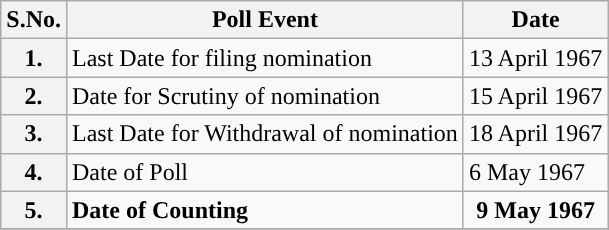<table class="wikitable sortable">
<tr>
<th>S.No.</th>
<th>Poll Event</th>
<th>Date</th>
</tr>
<tr>
<th>1.</th>
<td>Last Date for filing nomination</td>
<td>13 April 1967</td>
</tr>
<tr>
<th>2.</th>
<td>Date for Scrutiny of nomination</td>
<td>15 April 1967</td>
</tr>
<tr>
<th>3.</th>
<td>Last Date for Withdrawal of nomination</td>
<td>18 April 1967</td>
</tr>
<tr>
<th>4.</th>
<td>Date of Poll</td>
<td>6 May 1967</td>
</tr>
<tr>
<th>5.</th>
<td><strong>Date of Counting</strong></td>
<td colspan="2" style="text-align:center"><strong>9 May 1967</strong></td>
</tr>
<tr>
</tr>
</table>
